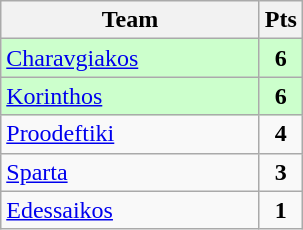<table class="wikitable" style="text-align: center;">
<tr>
<th width=165>Team</th>
<th width=20>Pts</th>
</tr>
<tr bgcolor="#ccffcc">
<td align=left><a href='#'>Charavgiakos</a></td>
<td><strong>6</strong></td>
</tr>
<tr bgcolor="#ccffcc">
<td align=left><a href='#'>Korinthos</a></td>
<td><strong>6</strong></td>
</tr>
<tr>
<td align=left><a href='#'>Proodeftiki</a></td>
<td><strong>4</strong></td>
</tr>
<tr>
<td align=left><a href='#'>Sparta</a></td>
<td><strong>3</strong></td>
</tr>
<tr>
<td align=left><a href='#'>Edessaikos</a></td>
<td><strong>1</strong></td>
</tr>
</table>
